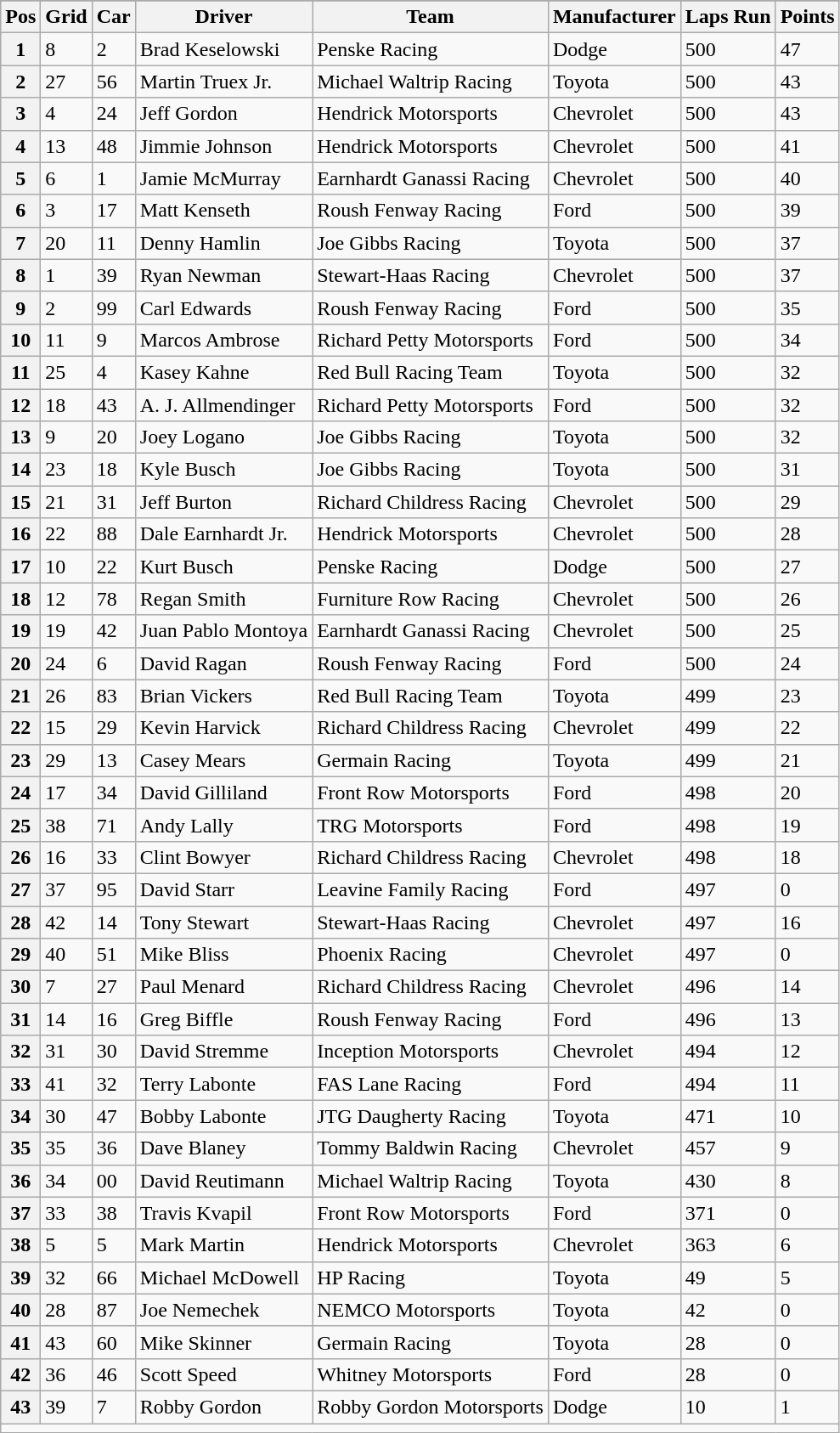<table class="sortable wikitable" border="1">
<tr>
</tr>
<tr>
<th scope="col">Pos</th>
<th scope="col">Grid</th>
<th scope="col">Car</th>
<th scope="col">Driver</th>
<th scope="col">Team</th>
<th scope="col">Manufacturer</th>
<th scope="col">Laps Run</th>
<th scope="col">Points</th>
</tr>
<tr>
<th scope="row">1</th>
<td>8</td>
<td>2</td>
<td>Brad Keselowski</td>
<td>Penske Racing</td>
<td>Dodge</td>
<td>500</td>
<td>47</td>
</tr>
<tr>
<th scope="row">2</th>
<td>27</td>
<td>56</td>
<td>Martin Truex Jr.</td>
<td>Michael Waltrip Racing</td>
<td>Toyota</td>
<td>500</td>
<td>43</td>
</tr>
<tr>
<th scope="row">3</th>
<td>4</td>
<td>24</td>
<td>Jeff Gordon</td>
<td>Hendrick Motorsports</td>
<td>Chevrolet</td>
<td>500</td>
<td>43</td>
</tr>
<tr>
<th scope="row">4</th>
<td>13</td>
<td>48</td>
<td>Jimmie Johnson</td>
<td>Hendrick Motorsports</td>
<td>Chevrolet</td>
<td>500</td>
<td>41</td>
</tr>
<tr>
<th scope="row">5</th>
<td>6</td>
<td>1</td>
<td>Jamie McMurray</td>
<td>Earnhardt Ganassi Racing</td>
<td>Chevrolet</td>
<td>500</td>
<td>40</td>
</tr>
<tr>
<th scope="row">6</th>
<td>3</td>
<td>17</td>
<td>Matt Kenseth</td>
<td>Roush Fenway Racing</td>
<td>Ford</td>
<td>500</td>
<td>39</td>
</tr>
<tr>
<th scope="row">7</th>
<td>20</td>
<td>11</td>
<td>Denny Hamlin</td>
<td>Joe Gibbs Racing</td>
<td>Toyota</td>
<td>500</td>
<td>37</td>
</tr>
<tr>
<th scope="row">8</th>
<td>1</td>
<td>39</td>
<td>Ryan Newman</td>
<td>Stewart-Haas Racing</td>
<td>Chevrolet</td>
<td>500</td>
<td>37</td>
</tr>
<tr>
<th scope="row">9</th>
<td>2</td>
<td>99</td>
<td>Carl Edwards</td>
<td>Roush Fenway Racing</td>
<td>Ford</td>
<td>500</td>
<td>35</td>
</tr>
<tr>
<th scope="row">10</th>
<td>11</td>
<td>9</td>
<td>Marcos Ambrose</td>
<td>Richard Petty Motorsports</td>
<td>Ford</td>
<td>500</td>
<td>34</td>
</tr>
<tr>
<th scope="row">11</th>
<td>25</td>
<td>4</td>
<td>Kasey Kahne</td>
<td>Red Bull Racing Team</td>
<td>Toyota</td>
<td>500</td>
<td>32</td>
</tr>
<tr>
<th scope="row">12</th>
<td>18</td>
<td>43</td>
<td>A. J. Allmendinger</td>
<td>Richard Petty Motorsports</td>
<td>Ford</td>
<td>500</td>
<td>32</td>
</tr>
<tr>
<th scope="row">13</th>
<td>9</td>
<td>20</td>
<td>Joey Logano</td>
<td>Joe Gibbs Racing</td>
<td>Toyota</td>
<td>500</td>
<td>32</td>
</tr>
<tr>
<th scope="row">14</th>
<td>23</td>
<td>18</td>
<td>Kyle Busch</td>
<td>Joe Gibbs Racing</td>
<td>Toyota</td>
<td>500</td>
<td>31</td>
</tr>
<tr>
<th scope="row">15</th>
<td>21</td>
<td>31</td>
<td>Jeff Burton</td>
<td>Richard Childress Racing</td>
<td>Chevrolet</td>
<td>500</td>
<td>29</td>
</tr>
<tr>
<th scope="row">16</th>
<td>22</td>
<td>88</td>
<td>Dale Earnhardt Jr.</td>
<td>Hendrick Motorsports</td>
<td>Chevrolet</td>
<td>500</td>
<td>28</td>
</tr>
<tr>
<th scope="row">17</th>
<td>10</td>
<td>22</td>
<td>Kurt Busch</td>
<td>Penske Racing</td>
<td>Dodge</td>
<td>500</td>
<td>27</td>
</tr>
<tr>
<th scope="row">18</th>
<td>12</td>
<td>78</td>
<td>Regan Smith</td>
<td>Furniture Row Racing</td>
<td>Chevrolet</td>
<td>500</td>
<td>26</td>
</tr>
<tr>
<th scope="row">19</th>
<td>19</td>
<td>42</td>
<td>Juan Pablo Montoya</td>
<td>Earnhardt Ganassi Racing</td>
<td>Chevrolet</td>
<td>500</td>
<td>25</td>
</tr>
<tr>
<th scope="row">20</th>
<td>24</td>
<td>6</td>
<td>David Ragan</td>
<td>Roush Fenway Racing</td>
<td>Ford</td>
<td>500</td>
<td>24</td>
</tr>
<tr>
<th scope="row">21</th>
<td>26</td>
<td>83</td>
<td>Brian Vickers</td>
<td>Red Bull Racing Team</td>
<td>Toyota</td>
<td>499</td>
<td>23</td>
</tr>
<tr>
<th scope="row">22</th>
<td>15</td>
<td>29</td>
<td>Kevin Harvick</td>
<td>Richard Childress Racing</td>
<td>Chevrolet</td>
<td>499</td>
<td>22</td>
</tr>
<tr>
<th scope="row">23</th>
<td>29</td>
<td>13</td>
<td>Casey Mears</td>
<td>Germain Racing</td>
<td>Toyota</td>
<td>499</td>
<td>21</td>
</tr>
<tr>
<th scope="row">24</th>
<td>17</td>
<td>34</td>
<td>David Gilliland</td>
<td>Front Row Motorsports</td>
<td>Ford</td>
<td>498</td>
<td>20</td>
</tr>
<tr>
<th scope="row">25</th>
<td>38</td>
<td>71</td>
<td>Andy Lally</td>
<td>TRG Motorsports</td>
<td>Ford</td>
<td>498</td>
<td>19</td>
</tr>
<tr>
<th scope="row">26</th>
<td>16</td>
<td>33</td>
<td>Clint Bowyer</td>
<td>Richard Childress Racing</td>
<td>Chevrolet</td>
<td>498</td>
<td>18</td>
</tr>
<tr>
<th scope="row">27</th>
<td>37</td>
<td>95</td>
<td>David Starr</td>
<td>Leavine Family Racing</td>
<td>Ford</td>
<td>497</td>
<td>0</td>
</tr>
<tr>
<th scope="row">28</th>
<td>42</td>
<td>14</td>
<td>Tony Stewart</td>
<td>Stewart-Haas Racing</td>
<td>Chevrolet</td>
<td>497</td>
<td>16</td>
</tr>
<tr>
<th scope="row">29</th>
<td>40</td>
<td>51</td>
<td>Mike Bliss</td>
<td>Phoenix Racing</td>
<td>Chevrolet</td>
<td>497</td>
<td>0</td>
</tr>
<tr>
<th scope="row">30</th>
<td>7</td>
<td>27</td>
<td>Paul Menard</td>
<td>Richard Childress Racing</td>
<td>Chevrolet</td>
<td>496</td>
<td>14</td>
</tr>
<tr>
<th scope="row">31</th>
<td>14</td>
<td>16</td>
<td>Greg Biffle</td>
<td>Roush Fenway Racing</td>
<td>Ford</td>
<td>496</td>
<td>13</td>
</tr>
<tr>
<th scope="row">32</th>
<td>31</td>
<td>30</td>
<td>David Stremme</td>
<td>Inception Motorsports</td>
<td>Chevrolet</td>
<td>494</td>
<td>12</td>
</tr>
<tr>
<th scope="row">33</th>
<td>41</td>
<td>32</td>
<td>Terry Labonte</td>
<td>FAS Lane Racing</td>
<td>Ford</td>
<td>494</td>
<td>11</td>
</tr>
<tr>
<th scope="row">34</th>
<td>30</td>
<td>47</td>
<td>Bobby Labonte</td>
<td>JTG Daugherty Racing</td>
<td>Toyota</td>
<td>471</td>
<td>10</td>
</tr>
<tr>
<th scope="row">35</th>
<td>35</td>
<td>36</td>
<td>Dave Blaney</td>
<td>Tommy Baldwin Racing</td>
<td>Chevrolet</td>
<td>457</td>
<td>9</td>
</tr>
<tr>
<th scope="row">36</th>
<td>34</td>
<td>00</td>
<td>David Reutimann</td>
<td>Michael Waltrip Racing</td>
<td>Toyota</td>
<td>430</td>
<td>8</td>
</tr>
<tr>
<th scope="row">37</th>
<td>33</td>
<td>38</td>
<td>Travis Kvapil</td>
<td>Front Row Motorsports</td>
<td>Ford</td>
<td>371</td>
<td>0</td>
</tr>
<tr>
<th scope="row">38</th>
<td>5</td>
<td>5</td>
<td>Mark Martin</td>
<td>Hendrick Motorsports</td>
<td>Chevrolet</td>
<td>363</td>
<td>6</td>
</tr>
<tr>
<th scope="row">39</th>
<td>32</td>
<td>66</td>
<td>Michael McDowell</td>
<td>HP Racing</td>
<td>Toyota</td>
<td>49</td>
<td>5</td>
</tr>
<tr>
<th scope="row">40</th>
<td>28</td>
<td>87</td>
<td>Joe Nemechek</td>
<td>NEMCO Motorsports</td>
<td>Toyota</td>
<td>42</td>
<td>0</td>
</tr>
<tr>
<th scope="row">41</th>
<td>43</td>
<td>60</td>
<td>Mike Skinner</td>
<td>Germain Racing</td>
<td>Toyota</td>
<td>28</td>
<td>0</td>
</tr>
<tr>
<th scope="row">42</th>
<td>36</td>
<td>46</td>
<td>Scott Speed</td>
<td>Whitney Motorsports</td>
<td>Ford</td>
<td>28</td>
<td>0</td>
</tr>
<tr>
<th scope="row">43</th>
<td>39</td>
<td>7</td>
<td>Robby Gordon</td>
<td>Robby Gordon Motorsports</td>
<td>Dodge</td>
<td>10</td>
<td>1</td>
</tr>
<tr class="sortbottom">
<td colspan="9"></td>
</tr>
</table>
